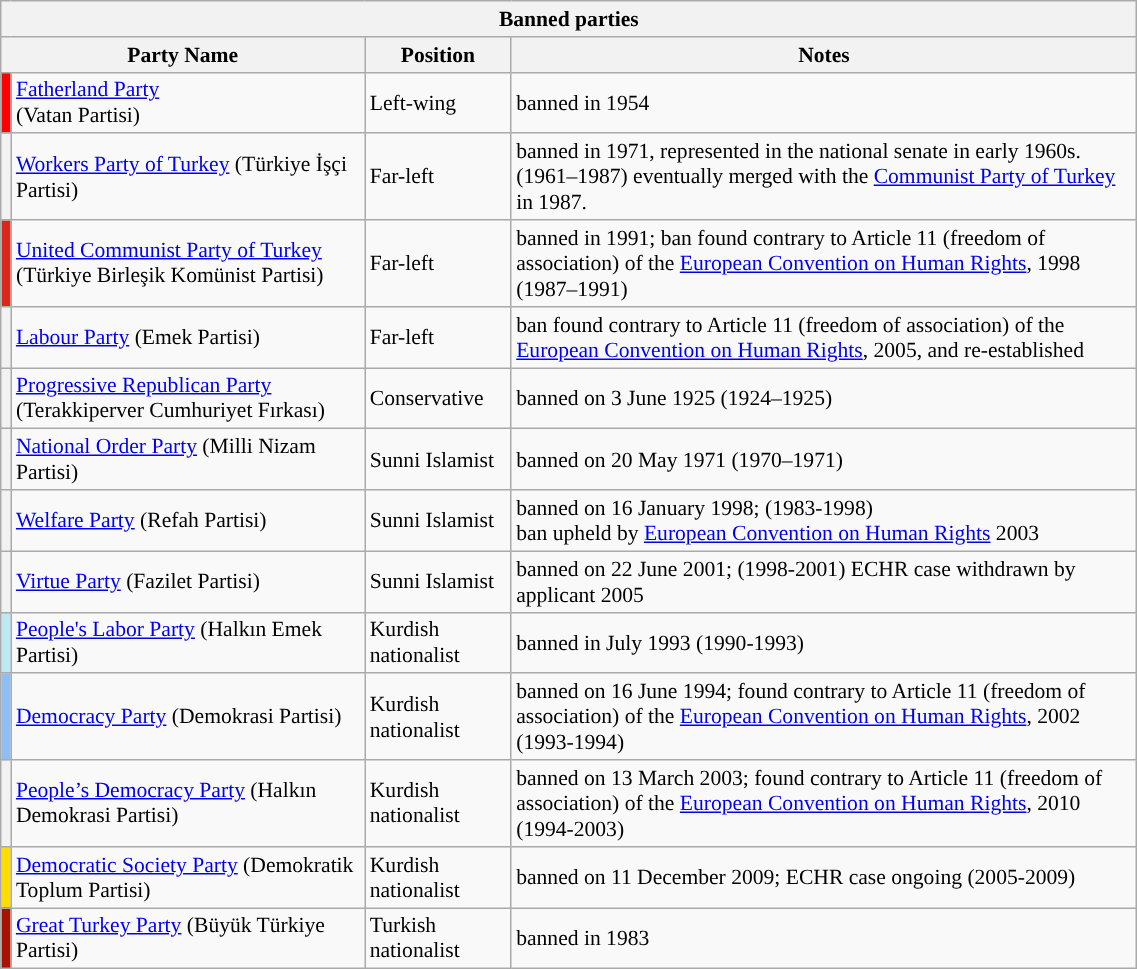<table class="wikitable sortable" style="text-align:left;;width: 60%;font-size:90%">
<tr>
<th colspan="14" style="background-color:#FFFFF; color:black;">Banned parties</th>
</tr>
<tr>
<th style="background-color:#FFFFF; color:black;" colspan="2">Party Name</th>
<th style="background-color:#FFFFF; color:black;">Position</th>
<th style="background-color:#FFFFF; color:black;">Notes</th>
</tr>
<tr>
<th style="background-color:#FF0000"></th>
<td><a href='#'>Fatherland Party</a> <br> (Vatan Partisi)</td>
<td>Left-wing</td>
<td>banned in 1954</td>
</tr>
<tr>
<th style="background-color:"></th>
<td><a href='#'>Workers Party of Turkey</a> (Türkiye İşçi Partisi)</td>
<td>Far-left</td>
<td>banned in 1971, represented in the national senate in early 1960s. (1961–1987) eventually merged with the <a href='#'>Communist Party of Turkey</a> in 1987.</td>
</tr>
<tr>
<th style="background-color:#DB261D"></th>
<td><a href='#'>United Communist Party of Turkey</a> (Türkiye Birleşik Komünist Partisi)</td>
<td>Far-left</td>
<td>banned in 1991; ban found contrary to Article 11 (freedom of association) of the <a href='#'>European Convention on Human Rights</a>, 1998 (1987–1991)</td>
</tr>
<tr>
<th style="background-color:"></th>
<td><a href='#'>Labour Party</a> (Emek Partisi)</td>
<td>Far-left</td>
<td>ban found contrary to Article 11 (freedom of association) of the <a href='#'>European Convention on Human Rights</a>, 2005, and re-established</td>
</tr>
<tr>
<th style="background-color:"></th>
<td><a href='#'>Progressive Republican Party</a> (Terakkiperver Cumhuriyet Fırkası)</td>
<td>Conservative</td>
<td>banned on 3 June 1925 (1924–1925)</td>
</tr>
<tr>
<th style="background-color:"></th>
<td><a href='#'>National Order Party</a> (Milli Nizam Partisi)</td>
<td>Sunni Islamist</td>
<td>banned on 20 May 1971 (1970–1971)</td>
</tr>
<tr>
<th style="background-color:"></th>
<td><a href='#'>Welfare Party</a> (Refah Partisi)</td>
<td>Sunni Islamist</td>
<td>banned on 16 January 1998; (1983-1998)<br>ban upheld by <a href='#'>European Convention on Human Rights</a> 2003</td>
</tr>
<tr>
<th style="background-color:"></th>
<td><a href='#'>Virtue Party</a> (Fazilet Partisi)</td>
<td>Sunni Islamist</td>
<td>banned on 22 June 2001; (1998-2001) ECHR case withdrawn by applicant 2005</td>
</tr>
<tr>
<th style="background-color:#BEE8F3"></th>
<td><a href='#'>People's Labor Party</a> (Halkın Emek Partisi)</td>
<td>Kurdish nationalist</td>
<td>banned in July 1993 (1990-1993)</td>
</tr>
<tr>
<th style="background-color:#8EBEF3"></th>
<td><a href='#'>Democracy Party</a> (Demokrasi Partisi)</td>
<td>Kurdish nationalist</td>
<td>banned on 16 June 1994; found contrary to Article 11 (freedom of association) of the <a href='#'>European Convention on Human Rights</a>, 2002 (1993-1994)</td>
</tr>
<tr>
<th style="background-color:"></th>
<td><a href='#'>People’s Democracy Party</a> (Halkın Demokrasi Partisi)</td>
<td>Kurdish nationalist</td>
<td>banned on 13 March 2003; found contrary to Article 11 (freedom of association) of the <a href='#'>European Convention on Human Rights</a>, 2010 (1994-2003)</td>
</tr>
<tr>
<th style="background-color:#FFDD00"></th>
<td><a href='#'>Democratic Society Party</a> (Demokratik Toplum Partisi)</td>
<td>Kurdish nationalist</td>
<td>banned on 11 December 2009; ECHR case ongoing (2005-2009)</td>
</tr>
<tr>
<th style="background-color:#A91101"></th>
<td><a href='#'>Great Turkey Party</a> (Büyük Türkiye Partisi)</td>
<td>Turkish nationalist</td>
<td>banned in 1983</td>
</tr>
</table>
